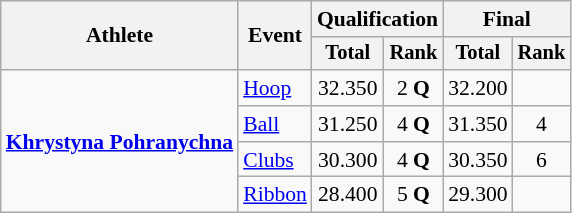<table class=wikitable style="font-size:90%">
<tr>
<th rowspan=2>Athlete</th>
<th rowspan=2>Event</th>
<th colspan=2>Qualification</th>
<th colspan=2>Final</th>
</tr>
<tr style="font-size:95%">
<th>Total</th>
<th>Rank</th>
<th>Total</th>
<th>Rank</th>
</tr>
<tr align=center>
<td align=left rowspan="4"><strong><a href='#'>Khrystyna Pohranychna</a></strong></td>
<td align=left><a href='#'>Hoop</a></td>
<td>32.350</td>
<td>2 <strong>Q</strong></td>
<td>32.200</td>
<td></td>
</tr>
<tr align=center>
<td align=left><a href='#'>Ball</a></td>
<td>31.250</td>
<td>4 <strong>Q</strong></td>
<td>31.350</td>
<td>4</td>
</tr>
<tr align=center>
<td align=left><a href='#'>Clubs</a></td>
<td>30.300</td>
<td>4 <strong>Q</strong></td>
<td>30.350</td>
<td>6</td>
</tr>
<tr align=center>
<td align=left><a href='#'>Ribbon</a></td>
<td>28.400</td>
<td>5 <strong>Q</strong></td>
<td>29.300</td>
<td></td>
</tr>
</table>
